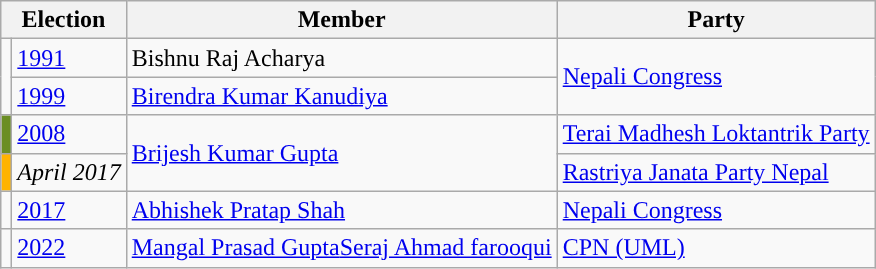<table class="wikitable">
<tr>
<th colspan="2">Election</th>
<th>Member</th>
<th>Party</th>
</tr>
<tr>
<td rowspan="2" style="background-color:"></td>
<td><a href='#'>1991</a></td>
<td>Bishnu Raj Acharya</td>
<td rowspan="2"><a href='#'>Nepali Congress</a></td>
</tr>
<tr>
<td><a href='#'>1999</a></td>
<td><a href='#'>Birendra Kumar Kanudiya</a></td>
</tr>
<tr>
<td style="background-color:olivedrab"></td>
<td><a href='#'>2008</a></td>
<td rowspan="2"><a href='#'>Brijesh Kumar Gupta</a></td>
<td><a href='#'>Terai Madhesh Loktantrik Party</a></td>
</tr>
<tr>
<td style="background-color:#ffb300"></td>
<td><em>April 2017</em></td>
<td><a href='#'>Rastriya Janata Party Nepal</a></td>
</tr>
<tr>
<td style="background-color:"></td>
<td><a href='#'>2017</a></td>
<td><a href='#'>Abhishek Pratap Shah</a></td>
<td><a href='#'>Nepali Congress</a></td>
</tr>
<tr>
<td></td>
<td><a href='#'>2022</a></td>
<td><a href='#'>Mangal Prasad Gupta</a><a href='#'>Seraj Ahmad farooqui</a></td>
<td><a href='#'>CPN (UML)</a></td>
</tr>
</table>
